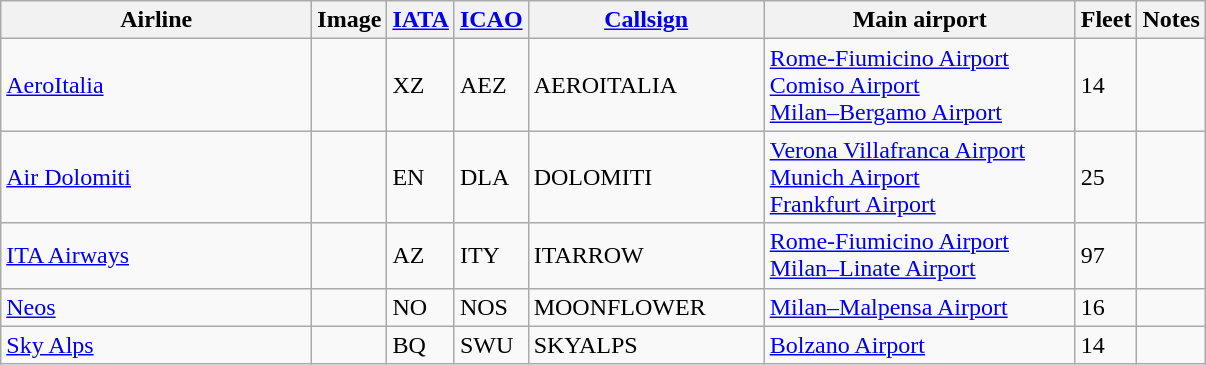<table class="wikitable sortable" style="border: 0; cellpadding: 2; cellspacing: 3;">
<tr valign="middle">
<th ! style="width:200px;">Airline</th>
<th>Image</th>
<th><a href='#'> IATA</a></th>
<th><a href='#'> ICAO</a></th>
<th ! style="width:150px;"><a href='#'>Callsign</a></th>
<th ! style="width:200px;">Main airport</th>
<th>Fleet</th>
<th>Notes</th>
</tr>
<tr>
<td><a href='#'>AeroItalia</a></td>
<td></td>
<td>XZ</td>
<td>AEZ</td>
<td>AEROITALIA</td>
<td><a href='#'>Rome-Fiumicino Airport</a><br><a href='#'>Comiso Airport</a><br><a href='#'>Milan–Bergamo Airport</a></td>
<td>14</td>
<td></td>
</tr>
<tr>
<td><a href='#'>Air Dolomiti</a></td>
<td></td>
<td>EN</td>
<td>DLA</td>
<td>DOLOMITI</td>
<td><a href='#'>Verona Villafranca Airport</a><em><br></em><a href='#'>Munich Airport</a><em><br></em><a href='#'>Frankfurt Airport</a></td>
<td>25</td>
<td></td>
</tr>
<tr>
<td><a href='#'>ITA Airways</a></td>
<td></td>
<td>AZ</td>
<td>ITY</td>
<td>ITARROW</td>
<td><a href='#'>Rome-Fiumicino Airport</a><em><br></em><a href='#'>Milan–Linate Airport</a></td>
<td>97</td>
<td></td>
</tr>
<tr>
<td><a href='#'> Neos</a></td>
<td></td>
<td>NO</td>
<td>NOS</td>
<td>MOONFLOWER</td>
<td><a href='#'>Milan–Malpensa Airport</a></td>
<td>16</td>
<td></td>
</tr>
<tr>
<td><a href='#'>Sky Alps </a></td>
<td></td>
<td>BQ</td>
<td>SWU</td>
<td>SKYALPS</td>
<td><a href='#'>Bolzano Airport</a></td>
<td>14</td>
<td></td>
</tr>
</table>
